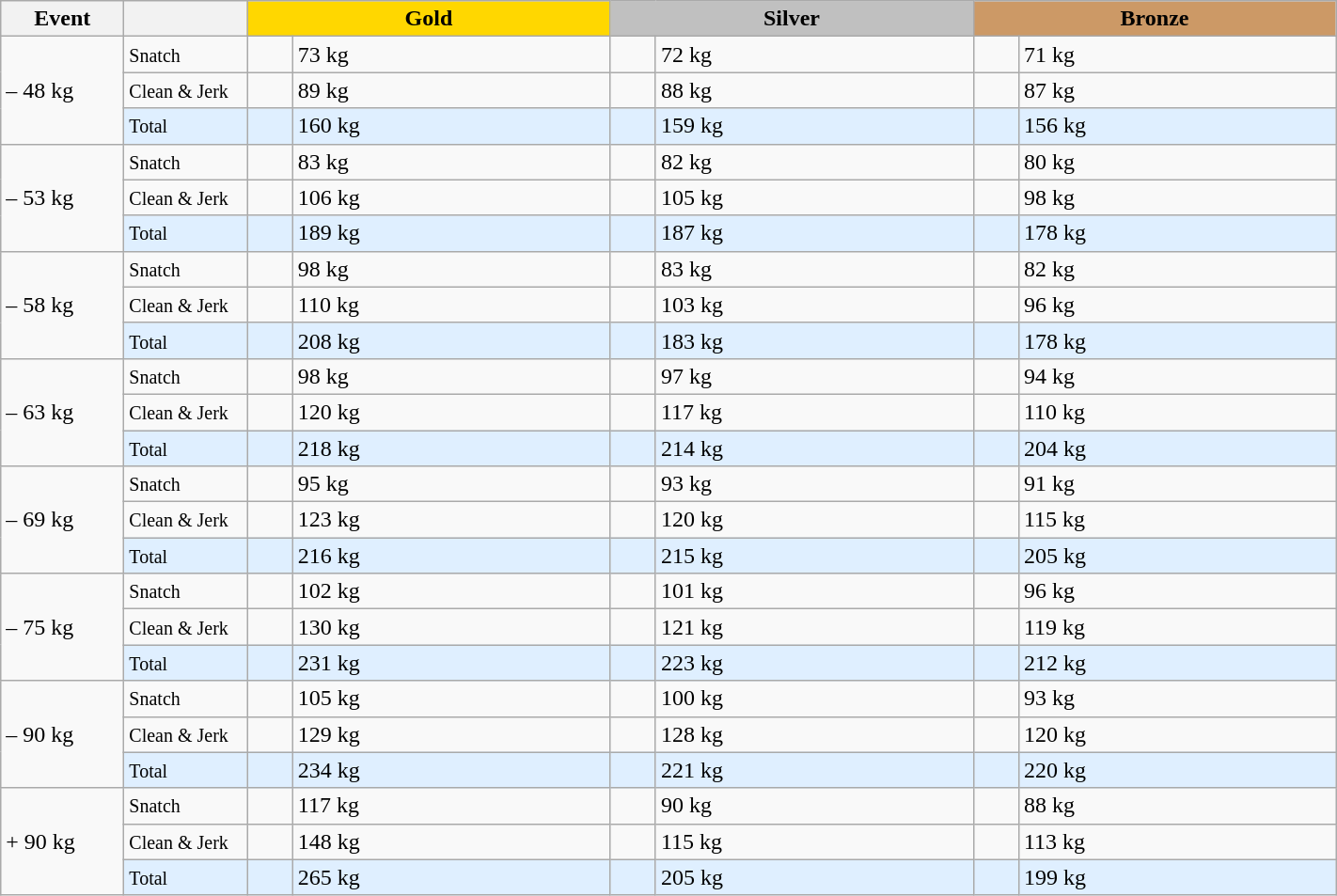<table class="wikitable">
<tr>
<th width=80>Event</th>
<th width=80></th>
<td bgcolor=gold align="center" colspan=2 width=250><strong>Gold</strong></td>
<td bgcolor=silver align="center" colspan=2 width=250><strong>Silver</strong></td>
<td bgcolor=#cc9966 colspan=2 align="center" width=250><strong>Bronze</strong></td>
</tr>
<tr>
<td rowspan=3>– 48 kg</td>
<td><small>Snatch</small></td>
<td></td>
<td>73 kg</td>
<td></td>
<td>72 kg</td>
<td></td>
<td>71 kg</td>
</tr>
<tr>
<td><small>Clean & Jerk</small></td>
<td></td>
<td>89 kg</td>
<td></td>
<td>88 kg</td>
<td></td>
<td>87 kg</td>
</tr>
<tr bgcolor=#dfefff>
<td><small>Total</small></td>
<td></td>
<td>160 kg</td>
<td></td>
<td>159 kg</td>
<td></td>
<td>156 kg</td>
</tr>
<tr>
<td rowspan=3>– 53 kg</td>
<td><small>Snatch</small></td>
<td></td>
<td>83 kg</td>
<td></td>
<td>82 kg</td>
<td></td>
<td>80 kg</td>
</tr>
<tr>
<td><small>Clean & Jerk</small></td>
<td></td>
<td>106 kg</td>
<td></td>
<td>105 kg</td>
<td></td>
<td>98 kg</td>
</tr>
<tr bgcolor=#dfefff>
<td><small>Total</small></td>
<td></td>
<td>189 kg</td>
<td></td>
<td>187 kg</td>
<td></td>
<td>178 kg</td>
</tr>
<tr>
<td rowspan=3>– 58 kg</td>
<td><small>Snatch</small></td>
<td></td>
<td>98 kg</td>
<td></td>
<td>83 kg</td>
<td></td>
<td>82 kg</td>
</tr>
<tr>
<td><small>Clean & Jerk</small></td>
<td></td>
<td>110 kg</td>
<td></td>
<td>103 kg</td>
<td></td>
<td>96 kg</td>
</tr>
<tr bgcolor=#dfefff>
<td><small>Total</small></td>
<td></td>
<td>208 kg</td>
<td></td>
<td>183 kg</td>
<td></td>
<td>178 kg</td>
</tr>
<tr>
<td rowspan=3>– 63 kg</td>
<td><small>Snatch</small></td>
<td></td>
<td>98 kg</td>
<td></td>
<td>97 kg</td>
<td></td>
<td>94 kg</td>
</tr>
<tr>
<td><small>Clean & Jerk</small></td>
<td></td>
<td>120 kg</td>
<td></td>
<td>117 kg</td>
<td></td>
<td>110 kg</td>
</tr>
<tr bgcolor=#dfefff>
<td><small>Total</small></td>
<td></td>
<td>218 kg</td>
<td></td>
<td>214 kg</td>
<td></td>
<td>204 kg</td>
</tr>
<tr>
<td rowspan=3>– 69 kg</td>
<td><small>Snatch</small></td>
<td></td>
<td>95 kg</td>
<td></td>
<td>93 kg</td>
<td></td>
<td>91 kg</td>
</tr>
<tr>
<td><small>Clean & Jerk</small></td>
<td></td>
<td>123 kg</td>
<td></td>
<td>120 kg</td>
<td></td>
<td>115 kg</td>
</tr>
<tr bgcolor=#dfefff>
<td><small>Total</small></td>
<td></td>
<td>216 kg</td>
<td></td>
<td>215 kg</td>
<td></td>
<td>205 kg</td>
</tr>
<tr>
<td rowspan=3>– 75 kg</td>
<td><small>Snatch</small></td>
<td></td>
<td>102 kg</td>
<td></td>
<td>101 kg</td>
<td></td>
<td>96 kg</td>
</tr>
<tr>
<td><small>Clean & Jerk</small></td>
<td></td>
<td>130 kg</td>
<td></td>
<td>121 kg</td>
<td></td>
<td>119 kg</td>
</tr>
<tr bgcolor=#dfefff>
<td><small>Total</small></td>
<td></td>
<td>231 kg</td>
<td></td>
<td>223 kg</td>
<td></td>
<td>212 kg</td>
</tr>
<tr>
<td rowspan=3>– 90 kg</td>
<td><small>Snatch</small></td>
<td></td>
<td>105 kg</td>
<td></td>
<td>100 kg</td>
<td></td>
<td>93 kg</td>
</tr>
<tr>
<td><small>Clean & Jerk</small></td>
<td></td>
<td>129 kg</td>
<td></td>
<td>128 kg</td>
<td></td>
<td>120 kg</td>
</tr>
<tr bgcolor=#dfefff>
<td><small>Total</small></td>
<td></td>
<td>234 kg</td>
<td></td>
<td>221 kg</td>
<td></td>
<td>220 kg</td>
</tr>
<tr>
<td rowspan=3>+ 90 kg</td>
<td><small>Snatch</small></td>
<td></td>
<td>117 kg</td>
<td></td>
<td>90 kg</td>
<td></td>
<td>88 kg</td>
</tr>
<tr>
<td><small>Clean & Jerk</small></td>
<td></td>
<td>148 kg</td>
<td></td>
<td>115 kg</td>
<td></td>
<td>113 kg</td>
</tr>
<tr bgcolor=#dfefff>
<td><small>Total</small></td>
<td></td>
<td>265 kg</td>
<td></td>
<td>205 kg</td>
<td></td>
<td>199 kg</td>
</tr>
</table>
